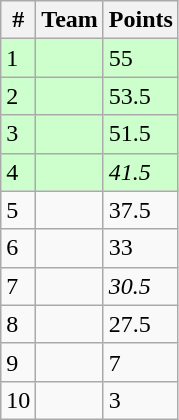<table class=wikitable>
<tr>
<th>#</th>
<th>Team</th>
<th>Points</th>
</tr>
<tr bgcolor=CCFFCC>
<td>1</td>
<td></td>
<td>55</td>
</tr>
<tr bgcolor=CCFFCC>
<td>2</td>
<td></td>
<td>53.5</td>
</tr>
<tr bgcolor=CCFFCC>
<td>3</td>
<td></td>
<td>51.5</td>
</tr>
<tr bgcolor=CCFFCC>
<td>4</td>
<td><em></em></td>
<td><em> 41.5</em></td>
</tr>
<tr>
<td>5</td>
<td></td>
<td>37.5</td>
</tr>
<tr>
<td>6</td>
<td></td>
<td>33</td>
</tr>
<tr>
<td>7</td>
<td><em> </em></td>
<td><em>30.5</em></td>
</tr>
<tr>
<td>8</td>
<td></td>
<td>27.5</td>
</tr>
<tr>
<td>9</td>
<td></td>
<td>7</td>
</tr>
<tr>
<td>10</td>
<td><strong></strong></td>
<td>3</td>
</tr>
</table>
